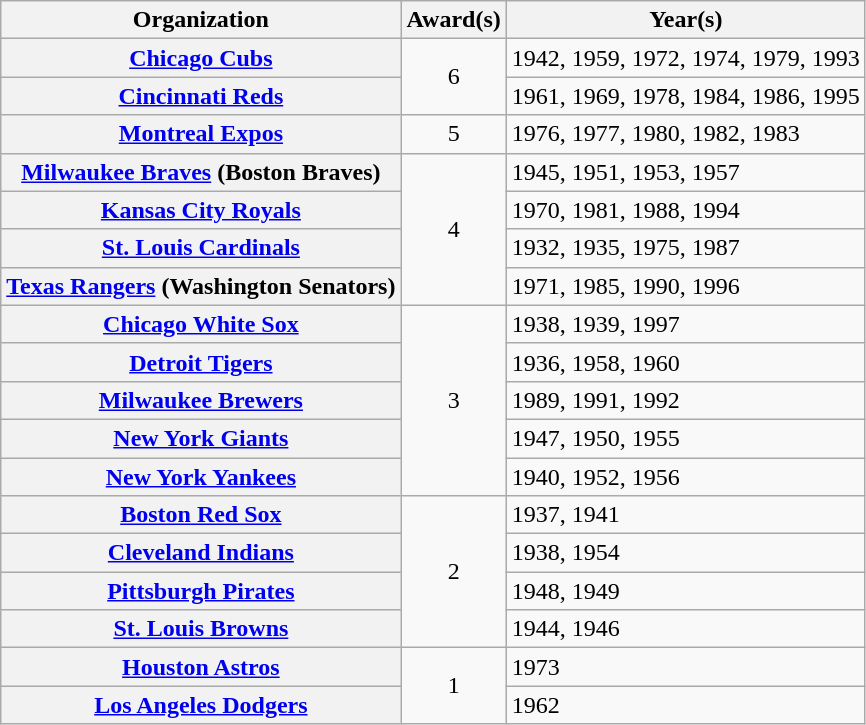<table class="wikitable sortable plainrowheaders" style="text-align:left">
<tr>
<th scope="col">Organization</th>
<th scope="col">Award(s)</th>
<th scope="col">Year(s)</th>
</tr>
<tr>
<th scope="row"><a href='#'>Chicago Cubs</a></th>
<td style="text-align:center" rowspan="2">6</td>
<td>1942, 1959, 1972, 1974, 1979, 1993</td>
</tr>
<tr>
<th scope="row"><a href='#'>Cincinnati Reds</a></th>
<td>1961, 1969, 1978, 1984, 1986, 1995</td>
</tr>
<tr>
<th scope="row"><a href='#'>Montreal Expos</a></th>
<td style="text-align:center">5</td>
<td>1976, 1977, 1980, 1982, 1983</td>
</tr>
<tr>
<th scope="row"><a href='#'>Milwaukee Braves</a> (Boston Braves)</th>
<td style="text-align:center" rowspan="4">4</td>
<td>1945, 1951, 1953, 1957</td>
</tr>
<tr>
<th scope="row"><a href='#'>Kansas City Royals</a></th>
<td>1970, 1981, 1988, 1994</td>
</tr>
<tr>
<th scope="row"><a href='#'>St. Louis Cardinals</a></th>
<td>1932, 1935, 1975, 1987</td>
</tr>
<tr>
<th scope="row"><a href='#'>Texas Rangers</a> (Washington Senators)</th>
<td>1971, 1985, 1990, 1996</td>
</tr>
<tr>
<th scope="row"><a href='#'>Chicago White Sox</a></th>
<td style="text-align:center" rowspan="5">3</td>
<td>1938, 1939, 1997</td>
</tr>
<tr>
<th scope="row"><a href='#'>Detroit Tigers</a></th>
<td>1936, 1958, 1960</td>
</tr>
<tr>
<th scope="row"><a href='#'>Milwaukee Brewers</a></th>
<td>1989, 1991, 1992</td>
</tr>
<tr>
<th scope="row"><a href='#'>New York Giants</a></th>
<td>1947, 1950, 1955</td>
</tr>
<tr>
<th scope="row"><a href='#'>New York Yankees</a></th>
<td>1940, 1952, 1956</td>
</tr>
<tr>
<th scope="row"><a href='#'>Boston Red Sox</a></th>
<td style="text-align:center" rowspan="4">2</td>
<td>1937, 1941</td>
</tr>
<tr>
<th scope="row"><a href='#'>Cleveland Indians</a></th>
<td>1938, 1954</td>
</tr>
<tr>
<th scope="row"><a href='#'>Pittsburgh Pirates</a></th>
<td>1948, 1949</td>
</tr>
<tr>
<th scope="row"><a href='#'>St. Louis Browns</a></th>
<td>1944, 1946</td>
</tr>
<tr>
<th scope="row"><a href='#'>Houston Astros</a></th>
<td style="text-align:center"rowspan="2">1</td>
<td>1973</td>
</tr>
<tr>
<th scope="row"><a href='#'>Los Angeles Dodgers</a></th>
<td>1962</td>
</tr>
</table>
